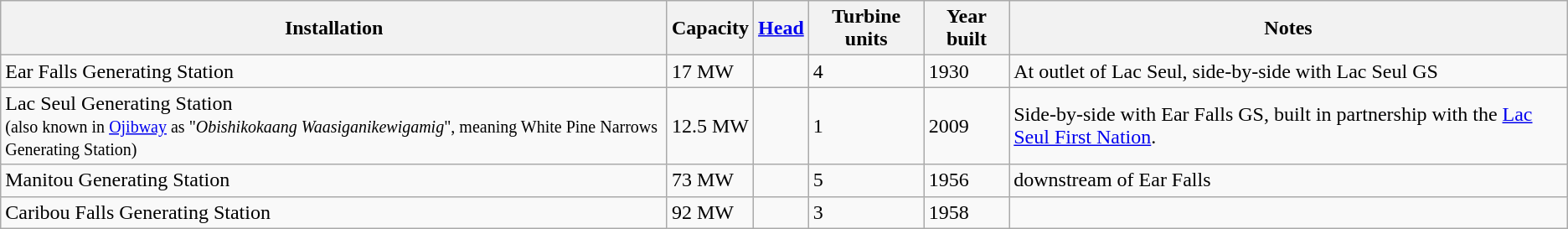<table class="wikitable sortable">
<tr>
<th>Installation</th>
<th>Capacity</th>
<th><a href='#'>Head</a></th>
<th>Turbine units</th>
<th>Year built</th>
<th class="unsortable">Notes</th>
</tr>
<tr>
<td>Ear Falls Generating Station</td>
<td>17 MW</td>
<td></td>
<td>4</td>
<td>1930</td>
<td>At outlet of Lac Seul, side-by-side with Lac Seul GS</td>
</tr>
<tr>
<td>Lac Seul Generating Station<br><small>(also known in <a href='#'>Ojibway</a> as "<em>Obishikokaang Waasiganikewigamig</em>", meaning White Pine Narrows Generating Station)</small></td>
<td>12.5 MW</td>
<td></td>
<td>1</td>
<td>2009</td>
<td>Side-by-side with Ear Falls GS, built in partnership with the <a href='#'>Lac Seul First Nation</a>.</td>
</tr>
<tr>
<td>Manitou Generating Station</td>
<td>73 MW</td>
<td></td>
<td>5</td>
<td>1956</td>
<td> downstream of Ear Falls</td>
</tr>
<tr>
<td>Caribou Falls Generating Station</td>
<td>92 MW</td>
<td></td>
<td>3</td>
<td>1958</td>
<td></td>
</tr>
</table>
